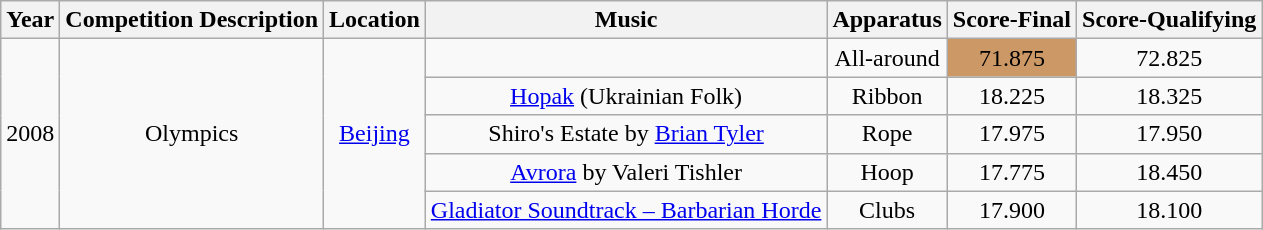<table class="wikitable" style="text-align:center">
<tr>
<th>Year</th>
<th>Competition Description</th>
<th>Location</th>
<th>Music</th>
<th>Apparatus</th>
<th>Score-Final</th>
<th>Score-Qualifying</th>
</tr>
<tr>
<td rowspan="5">2008</td>
<td rowspan="5">Olympics</td>
<td rowspan="5"><a href='#'>Beijing</a></td>
<td></td>
<td>All-around</td>
<td style="background:#c96;">71.875</td>
<td>72.825</td>
</tr>
<tr>
<td><a href='#'>Hopak</a> (Ukrainian Folk)</td>
<td>Ribbon</td>
<td>18.225</td>
<td>18.325</td>
</tr>
<tr>
<td>Shiro's Estate by <a href='#'>Brian Tyler</a></td>
<td>Rope</td>
<td>17.975</td>
<td>17.950</td>
</tr>
<tr>
<td><a href='#'>Avrora</a> by Valeri Tishler</td>
<td>Hoop</td>
<td>17.775</td>
<td>18.450</td>
</tr>
<tr>
<td><a href='#'>Gladiator Soundtrack – Barbarian Horde</a></td>
<td>Clubs</td>
<td>17.900</td>
<td>18.100</td>
</tr>
</table>
